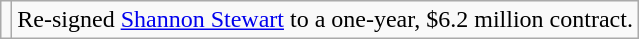<table class="wikitable">
<tr>
<td></td>
<td>Re-signed <a href='#'>Shannon Stewart</a> to a one-year, $6.2 million contract.</td>
</tr>
</table>
